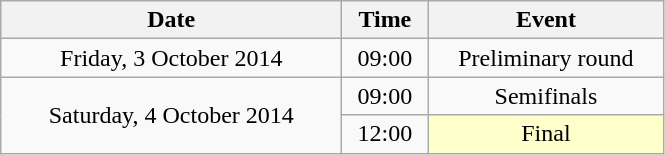<table class = "wikitable" style="text-align:center;">
<tr>
<th width=220>Date</th>
<th width=50>Time</th>
<th width=150>Event</th>
</tr>
<tr>
<td>Friday, 3 October 2014</td>
<td>09:00</td>
<td>Preliminary round</td>
</tr>
<tr>
<td rowspan=2>Saturday, 4 October 2014</td>
<td>09:00</td>
<td>Semifinals</td>
</tr>
<tr>
<td>12:00</td>
<td bgcolor=ffffcc>Final</td>
</tr>
</table>
